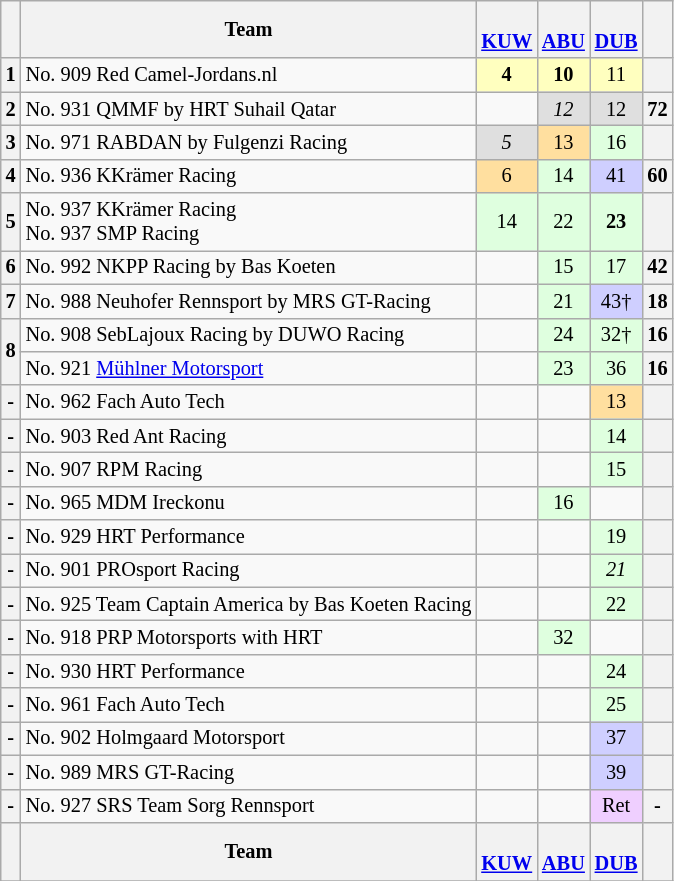<table align=left| class="wikitable" style="font-size: 85%; text-align: center;">
<tr valign="top">
<th valign=middle></th>
<th valign=middle>Team</th>
<th><br><a href='#'>KUW</a></th>
<th><br><a href='#'>ABU</a></th>
<th><br><a href='#'>DUB</a></th>
<th valign=middle>  </th>
</tr>
<tr>
<th>1</th>
<td align=left> No. 909 Red Camel-Jordans.nl</td>
<td style="background:#FFFFBF;"><strong>4</strong></td>
<td style="background:#FFFFBF;"><strong>10</strong></td>
<td style="background:#FFFFBF;">11</td>
<th></th>
</tr>
<tr>
<th>2</th>
<td align=left> No. 931 QMMF by HRT Suhail Qatar</td>
<td></td>
<td style="background:#DFDFDF;"><em>12</em></td>
<td style="background:#DFDFDF;">12</td>
<th>72</th>
</tr>
<tr>
<th>3</th>
<td align=left> No. 971 RABDAN by Fulgenzi Racing</td>
<td style="background:#DFDFDF;"><em>5</em></td>
<td style="background:#FFDF9F;">13</td>
<td style="background:#DFFFDF;">16</td>
<th></th>
</tr>
<tr>
<th>4</th>
<td align=left> No. 936 KKrämer Racing</td>
<td style="background:#FFDF9F;">6</td>
<td style="background:#DFFFDF;">14</td>
<td style="background:#CFCFFF;">41</td>
<th>60</th>
</tr>
<tr>
<th>5</th>
<td align=left> No. 937 KKrämer Racing<br> No. 937 SMP Racing</td>
<td style="background:#DFFFDF;">14</td>
<td style="background:#DFFFDF;">22</td>
<td style="background:#DFFFDF;"><strong>23</strong></td>
<th></th>
</tr>
<tr>
<th>6</th>
<td align=left> No. 992 NKPP Racing by Bas Koeten</td>
<td></td>
<td style="background:#DFFFDF;">15</td>
<td style="background:#DFFFDF;">17</td>
<th>42</th>
</tr>
<tr>
<th>7</th>
<td align=left> No. 988 Neuhofer Rennsport by MRS GT-Racing</td>
<td></td>
<td style="background:#DFFFDF;">21</td>
<td style="background:#CFCFFF;">43†</td>
<th>18</th>
</tr>
<tr>
<th rowspan=2>8</th>
<td align=left> No. 908 SebLajoux Racing by DUWO Racing</td>
<td></td>
<td style="background:#DFFFDF;">24</td>
<td style="background:#DFFFDF;">32†</td>
<th>16</th>
</tr>
<tr>
<td align=left> No. 921 <a href='#'>Mühlner Motorsport</a></td>
<td></td>
<td style="background:#DFFFDF;">23</td>
<td style="background:#DFFFDF;">36</td>
<th>16</th>
</tr>
<tr>
<th>-</th>
<td align=left> No. 962 Fach Auto Tech</td>
<td></td>
<td></td>
<td style="background:#FFDF9F;">13</td>
<th></th>
</tr>
<tr>
<th>-</th>
<td align=left> No. 903 Red Ant Racing</td>
<td></td>
<td></td>
<td style="background:#DFFFDF;">14</td>
<th></th>
</tr>
<tr>
<th>-</th>
<td align=left> No. 907 RPM Racing</td>
<td></td>
<td></td>
<td style="background:#DFFFDF;">15</td>
<th></th>
</tr>
<tr>
<th>-</th>
<td align=left> No. 965 MDM Ireckonu</td>
<td></td>
<td style="background:#DFFFDF;">16</td>
<td></td>
<th></th>
</tr>
<tr>
<th>-</th>
<td align=left> No. 929 HRT Performance</td>
<td></td>
<td></td>
<td style="background:#DFFFDF;">19</td>
<th></th>
</tr>
<tr>
<th>-</th>
<td align=left> No. 901 PROsport Racing</td>
<td></td>
<td></td>
<td style="background:#DFFFDF;"><em>21</em></td>
<th></th>
</tr>
<tr>
<th>-</th>
<td align=left> No. 925 Team Captain America by Bas Koeten Racing</td>
<td></td>
<td></td>
<td style="background:#DFFFDF;">22</td>
<th></th>
</tr>
<tr>
<th>-</th>
<td align=left> No. 918 PRP Motorsports with HRT</td>
<td></td>
<td style="background:#DFFFDF;">32</td>
<td></td>
<th></th>
</tr>
<tr>
<th>-</th>
<td align=left> No. 930 HRT Performance</td>
<td></td>
<td></td>
<td style="background:#DFFFDF;">24</td>
<th></th>
</tr>
<tr>
<th>-</th>
<td align=left> No. 961 Fach Auto Tech</td>
<td></td>
<td></td>
<td style="background:#DFFFDF;">25</td>
<th></th>
</tr>
<tr>
<th>-</th>
<td align=left> No. 902 Holmgaard Motorsport</td>
<td></td>
<td></td>
<td style="background:#CFCFFF;">37</td>
<th></th>
</tr>
<tr>
<th>-</th>
<td align=left> No. 989 MRS GT-Racing</td>
<td></td>
<td></td>
<td style="background:#CFCFFF;">39</td>
<th></th>
</tr>
<tr>
<th>-</th>
<td align=left> No. 927 SRS Team Sorg Rennsport</td>
<td></td>
<td></td>
<td style="background:#EFCFFF;">Ret</td>
<th>-</th>
</tr>
<tr>
<th valign=middle></th>
<th valign=middle>Team</th>
<th><br><a href='#'>KUW</a></th>
<th><br><a href='#'>ABU</a></th>
<th><br><a href='#'>DUB</a></th>
<th valign=middle>  </th>
</tr>
<tr>
</tr>
</table>
